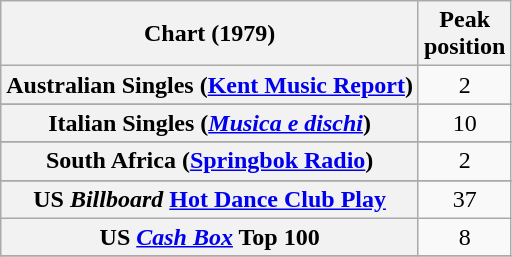<table class="wikitable sortable plainrowheaders" style="text-align:center">
<tr>
<th>Chart (1979)</th>
<th>Peak<br>position</th>
</tr>
<tr>
<th scope="row">Australian Singles (<a href='#'>Kent Music Report</a>)</th>
<td align="center">2</td>
</tr>
<tr>
</tr>
<tr>
</tr>
<tr>
</tr>
<tr>
</tr>
<tr>
<th scope="row">Italian Singles (<em><a href='#'>Musica e dischi</a></em>)</th>
<td align="center">10</td>
</tr>
<tr>
</tr>
<tr>
</tr>
<tr>
</tr>
<tr>
</tr>
<tr>
<th scope="row">South Africa (<a href='#'>Springbok Radio</a>)</th>
<td style="text-align:center;">2</td>
</tr>
<tr>
</tr>
<tr>
</tr>
<tr>
</tr>
<tr>
</tr>
<tr>
<th scope="row">US <em>Billboard</em> <a href='#'>Hot Dance Club Play</a></th>
<td style="text-align:center;">37</td>
</tr>
<tr>
<th scope="row">US <em><a href='#'>Cash Box</a></em> Top 100</th>
<td style="text-align:center;">8</td>
</tr>
<tr>
</tr>
</table>
